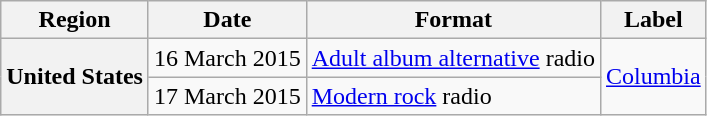<table class="wikitable plainrowheaders">
<tr>
<th scope="col">Region</th>
<th scope="col">Date</th>
<th scope="col">Format</th>
<th scope="col">Label</th>
</tr>
<tr>
<th scope="row" rowspan="2">United States</th>
<td>16 March 2015</td>
<td><a href='#'>Adult album alternative</a> radio</td>
<td rowspan="2"><a href='#'>Columbia</a></td>
</tr>
<tr>
<td>17 March 2015</td>
<td><a href='#'>Modern rock</a> radio</td>
</tr>
</table>
